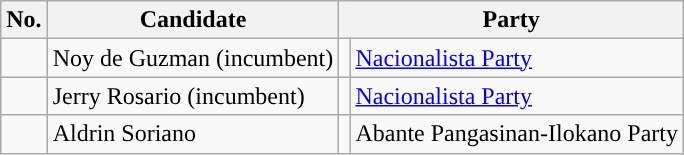<table class="wikitable sortable" style="text-align:left;">
<tr>
<th>No.</th>
<th>Candidate</th>
<th colspan="2">Party</th>
</tr>
<tr>
<td></td>
<td>Noy de Guzman (incumbent)</td>
<td></td>
<td><a href='#'>Nacionalista Party</a></td>
</tr>
<tr>
<td></td>
<td>Jerry Rosario (incumbent)</td>
<td></td>
<td><a href='#'>Nacionalista Party</a></td>
</tr>
<tr>
<td></td>
<td>Aldrin Soriano</td>
<td></td>
<td>Abante Pangasinan-Ilokano Party</td>
</tr>
</table>
